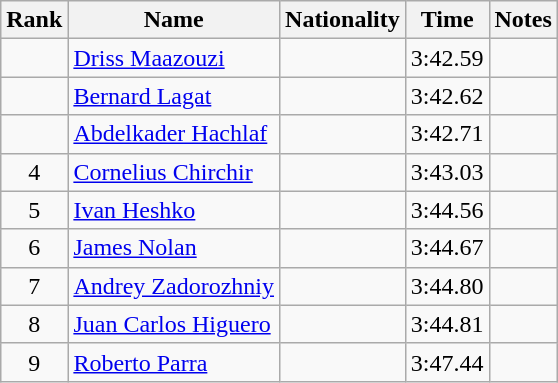<table class="wikitable sortable" style="text-align:center">
<tr>
<th>Rank</th>
<th>Name</th>
<th>Nationality</th>
<th>Time</th>
<th>Notes</th>
</tr>
<tr>
<td></td>
<td align="left"><a href='#'>Driss Maazouzi</a></td>
<td align=left></td>
<td>3:42.59</td>
<td></td>
</tr>
<tr>
<td></td>
<td align="left"><a href='#'>Bernard Lagat</a></td>
<td align=left></td>
<td>3:42.62</td>
<td></td>
</tr>
<tr>
<td></td>
<td align="left"><a href='#'>Abdelkader Hachlaf</a></td>
<td align=left></td>
<td>3:42.71</td>
<td></td>
</tr>
<tr>
<td>4</td>
<td align="left"><a href='#'>Cornelius Chirchir</a></td>
<td align=left></td>
<td>3:43.03</td>
<td></td>
</tr>
<tr>
<td>5</td>
<td align="left"><a href='#'>Ivan Heshko</a></td>
<td align=left></td>
<td>3:44.56</td>
<td></td>
</tr>
<tr>
<td>6</td>
<td align="left"><a href='#'>James Nolan</a></td>
<td align=left></td>
<td>3:44.67</td>
<td></td>
</tr>
<tr>
<td>7</td>
<td align="left"><a href='#'>Andrey Zadorozhniy</a></td>
<td align=left></td>
<td>3:44.80</td>
<td></td>
</tr>
<tr>
<td>8</td>
<td align="left"><a href='#'>Juan Carlos Higuero</a></td>
<td align=left></td>
<td>3:44.81</td>
<td></td>
</tr>
<tr>
<td>9</td>
<td align="left"><a href='#'>Roberto Parra</a></td>
<td align=left></td>
<td>3:47.44</td>
<td></td>
</tr>
</table>
